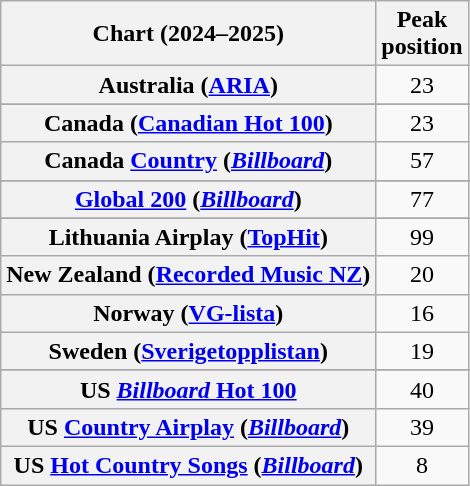<table class="wikitable sortable plainrowheaders" style="text-align:center">
<tr>
<th scope="col">Chart (2024–2025)</th>
<th scope="col">Peak<br>position</th>
</tr>
<tr>
<th scope="row">Australia (<a href='#'>ARIA</a>)</th>
<td>23</td>
</tr>
<tr>
</tr>
<tr>
<th scope="row">Canada (<a href='#'>Canadian Hot 100</a>)</th>
<td>23</td>
</tr>
<tr>
<th scope="row">Canada <a href='#'>Country</a> (<em><a href='#'>Billboard</a></em>)</th>
<td>57</td>
</tr>
<tr>
</tr>
<tr>
<th scope="row"><a href='#'>Global 200</a> (<em><a href='#'>Billboard</a></em>)</th>
<td>77</td>
</tr>
<tr>
</tr>
<tr>
<th scope="row">Lithuania Airplay (<a href='#'>TopHit</a>)</th>
<td>99</td>
</tr>
<tr>
<th scope="row">New Zealand (<a href='#'>Recorded Music NZ</a>)</th>
<td>20</td>
</tr>
<tr>
<th scope="row">Norway (<a href='#'>VG-lista</a>)</th>
<td>16</td>
</tr>
<tr>
<th scope="row">Sweden (<a href='#'>Sverigetopplistan</a>)</th>
<td>19</td>
</tr>
<tr>
</tr>
<tr>
</tr>
<tr>
<th scope="row">US <a href='#'><em>Billboard</em> Hot 100</a></th>
<td>40</td>
</tr>
<tr>
<th scope="row">US <a href='#'>Country Airplay</a> (<em><a href='#'>Billboard</a></em>)</th>
<td>39</td>
</tr>
<tr>
<th scope="row">US <a href='#'>Hot Country Songs</a> (<em><a href='#'>Billboard</a></em>)</th>
<td>8</td>
</tr>
</table>
